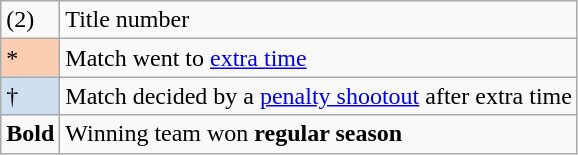<table class="wikitable">
<tr>
<td>(2)</td>
<td>Title number</td>
</tr>
<tr>
<td style="background-color:#FBCEB1">*</td>
<td>Match went to <a href='#'>extra time</a></td>
</tr>
<tr>
<td style="background-color:#cedff2">†</td>
<td>Match decided by a <a href='#'>penalty shootout</a> after extra time</td>
</tr>
<tr>
<td><strong>Bold</strong></td>
<td>Winning team won <strong>regular season</strong></td>
</tr>
</table>
